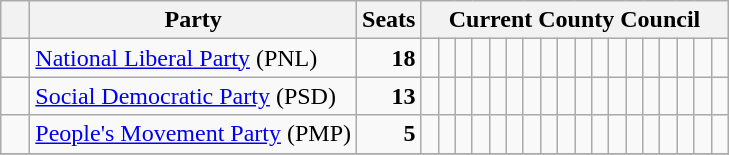<table class="wikitable">
<tr>
<th>   </th>
<th>Party</th>
<th>Seats</th>
<th colspan="21">Current County Council</th>
</tr>
<tr>
<td>  </td>
<td><a href='#'>National Liberal Party</a> (PNL)</td>
<td style="text-align: right"><strong>18</strong></td>
<td>  </td>
<td>  </td>
<td>  </td>
<td>  </td>
<td>  </td>
<td>  </td>
<td>  </td>
<td>  </td>
<td>  </td>
<td>  </td>
<td>  </td>
<td>  </td>
<td>  </td>
<td>  </td>
<td>  </td>
<td>  </td>
<td>  </td>
<td>  </td>
</tr>
<tr>
<td>  </td>
<td><a href='#'>Social Democratic Party</a> (PSD)</td>
<td style="text-align: right"><strong>13</strong></td>
<td>  </td>
<td>  </td>
<td>  </td>
<td>  </td>
<td>  </td>
<td>  </td>
<td>  </td>
<td>  </td>
<td>  </td>
<td>  </td>
<td>  </td>
<td>  </td>
<td>  </td>
<td> </td>
<td> </td>
<td> </td>
<td> </td>
<td> </td>
</tr>
<tr>
<td>  </td>
<td><a href='#'>People's Movement Party</a> (PMP)</td>
<td style="text-align: right"><strong>5</strong></td>
<td>  </td>
<td>  </td>
<td>  </td>
<td>  </td>
<td>  </td>
<td> </td>
<td> </td>
<td> </td>
<td> </td>
<td> </td>
<td> </td>
<td> </td>
<td> </td>
<td> </td>
<td> </td>
<td> </td>
<td> </td>
<td> </td>
</tr>
<tr>
</tr>
</table>
